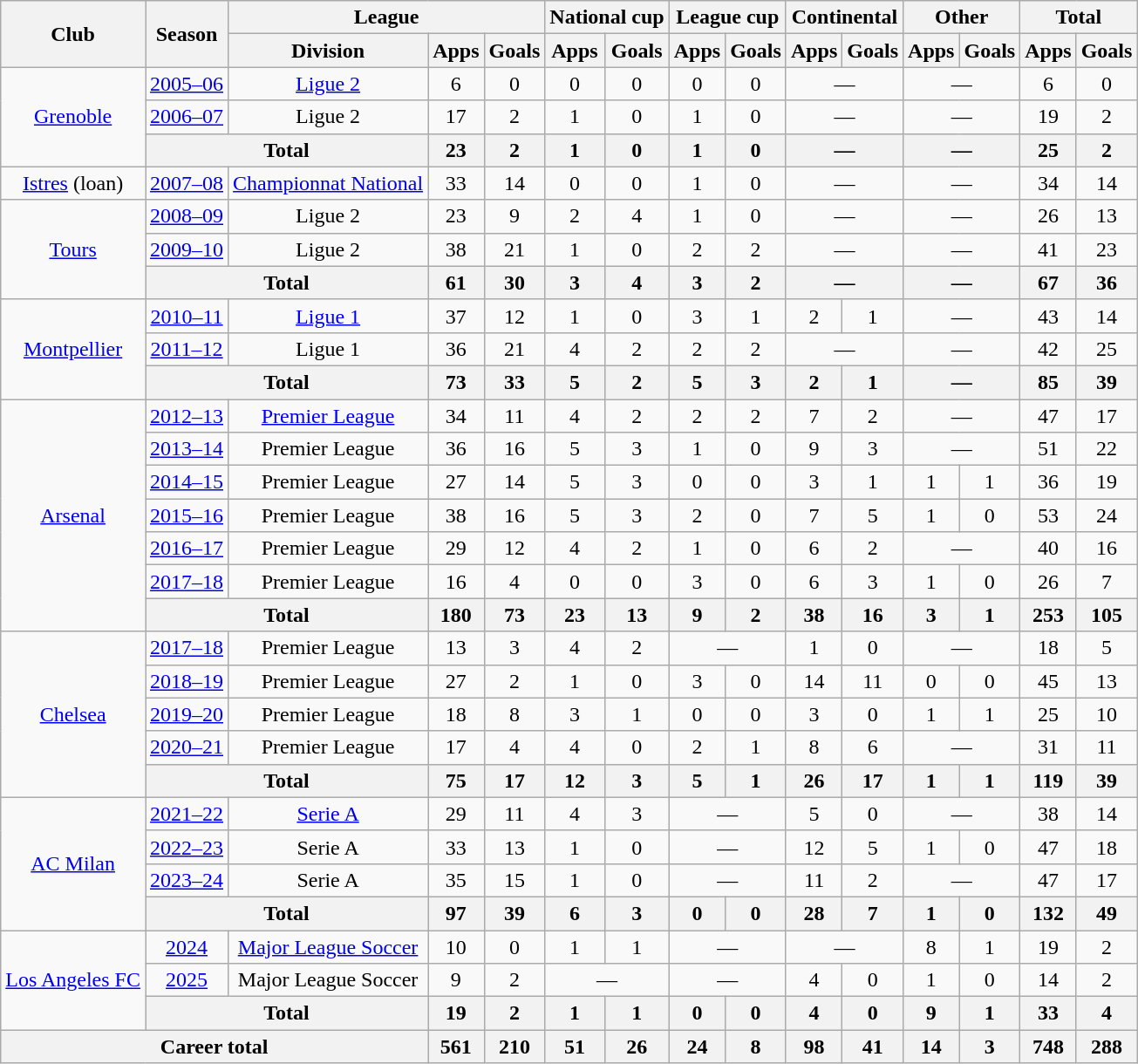<table class="wikitable" style="text-align:center">
<tr>
<th rowspan="2">Club</th>
<th rowspan="2">Season</th>
<th colspan="3">League</th>
<th colspan="2">National cup</th>
<th colspan="2">League cup</th>
<th colspan="2">Continental</th>
<th colspan="2">Other</th>
<th colspan="2">Total</th>
</tr>
<tr>
<th>Division</th>
<th>Apps</th>
<th>Goals</th>
<th>Apps</th>
<th>Goals</th>
<th>Apps</th>
<th>Goals</th>
<th>Apps</th>
<th>Goals</th>
<th>Apps</th>
<th>Goals</th>
<th>Apps</th>
<th>Goals</th>
</tr>
<tr>
<td rowspan="3"><a href='#'>Grenoble</a></td>
<td><a href='#'>2005–06</a></td>
<td><a href='#'>Ligue 2</a></td>
<td>6</td>
<td>0</td>
<td>0</td>
<td>0</td>
<td>0</td>
<td>0</td>
<td colspan="2">—</td>
<td colspan="2">—</td>
<td>6</td>
<td>0</td>
</tr>
<tr>
<td><a href='#'>2006–07</a></td>
<td>Ligue 2</td>
<td>17</td>
<td>2</td>
<td>1</td>
<td>0</td>
<td>1</td>
<td>0</td>
<td colspan="2">—</td>
<td colspan="2">—</td>
<td>19</td>
<td>2</td>
</tr>
<tr>
<th colspan="2">Total</th>
<th>23</th>
<th>2</th>
<th>1</th>
<th>0</th>
<th>1</th>
<th>0</th>
<th colspan="2">—</th>
<th colspan="2">—</th>
<th>25</th>
<th>2</th>
</tr>
<tr>
<td><a href='#'>Istres</a> (loan)</td>
<td><a href='#'>2007–08</a></td>
<td><a href='#'>Championnat National</a></td>
<td>33</td>
<td>14</td>
<td>0</td>
<td>0</td>
<td>1</td>
<td>0</td>
<td colspan="2">—</td>
<td colspan="2">—</td>
<td>34</td>
<td>14</td>
</tr>
<tr>
<td rowspan="3"><a href='#'>Tours</a></td>
<td><a href='#'>2008–09</a></td>
<td>Ligue 2</td>
<td>23</td>
<td>9</td>
<td>2</td>
<td>4</td>
<td>1</td>
<td>0</td>
<td colspan="2">—</td>
<td colspan="2">—</td>
<td>26</td>
<td>13</td>
</tr>
<tr>
<td><a href='#'>2009–10</a></td>
<td>Ligue 2</td>
<td>38</td>
<td>21</td>
<td>1</td>
<td>0</td>
<td>2</td>
<td>2</td>
<td colspan="2">—</td>
<td colspan="2">—</td>
<td>41</td>
<td>23</td>
</tr>
<tr>
<th colspan="2">Total</th>
<th>61</th>
<th>30</th>
<th>3</th>
<th>4</th>
<th>3</th>
<th>2</th>
<th colspan="2">—</th>
<th colspan="2">—</th>
<th>67</th>
<th>36</th>
</tr>
<tr>
<td rowspan="3"><a href='#'>Montpellier</a></td>
<td><a href='#'>2010–11</a></td>
<td><a href='#'>Ligue 1</a></td>
<td>37</td>
<td>12</td>
<td>1</td>
<td>0</td>
<td>3</td>
<td>1</td>
<td>2</td>
<td>1</td>
<td colspan="2">—</td>
<td>43</td>
<td>14</td>
</tr>
<tr>
<td><a href='#'>2011–12</a></td>
<td>Ligue 1</td>
<td>36</td>
<td>21</td>
<td>4</td>
<td>2</td>
<td>2</td>
<td>2</td>
<td colspan="2">—</td>
<td colspan="2">—</td>
<td>42</td>
<td>25</td>
</tr>
<tr>
<th colspan="2">Total</th>
<th>73</th>
<th>33</th>
<th>5</th>
<th>2</th>
<th>5</th>
<th>3</th>
<th>2</th>
<th>1</th>
<th colspan="2">—</th>
<th>85</th>
<th>39</th>
</tr>
<tr>
<td rowspan="7"><a href='#'>Arsenal</a></td>
<td><a href='#'>2012–13</a></td>
<td><a href='#'>Premier League</a></td>
<td>34</td>
<td>11</td>
<td>4</td>
<td>2</td>
<td>2</td>
<td>2</td>
<td>7</td>
<td>2</td>
<td colspan="2">—</td>
<td>47</td>
<td>17</td>
</tr>
<tr>
<td><a href='#'>2013–14</a></td>
<td>Premier League</td>
<td>36</td>
<td>16</td>
<td>5</td>
<td>3</td>
<td>1</td>
<td>0</td>
<td>9</td>
<td>3</td>
<td colspan="2">—</td>
<td>51</td>
<td>22</td>
</tr>
<tr>
<td><a href='#'>2014–15</a></td>
<td>Premier League</td>
<td>27</td>
<td>14</td>
<td>5</td>
<td>3</td>
<td>0</td>
<td>0</td>
<td>3</td>
<td>1</td>
<td>1</td>
<td>1</td>
<td>36</td>
<td>19</td>
</tr>
<tr>
<td><a href='#'>2015–16</a></td>
<td>Premier League</td>
<td>38</td>
<td>16</td>
<td>5</td>
<td>3</td>
<td>2</td>
<td>0</td>
<td>7</td>
<td>5</td>
<td>1</td>
<td>0</td>
<td>53</td>
<td>24</td>
</tr>
<tr>
<td><a href='#'>2016–17</a></td>
<td>Premier League</td>
<td>29</td>
<td>12</td>
<td>4</td>
<td>2</td>
<td>1</td>
<td>0</td>
<td>6</td>
<td>2</td>
<td colspan="2">—</td>
<td>40</td>
<td>16</td>
</tr>
<tr>
<td><a href='#'>2017–18</a></td>
<td>Premier League</td>
<td>16</td>
<td>4</td>
<td>0</td>
<td>0</td>
<td>3</td>
<td>0</td>
<td>6</td>
<td>3</td>
<td>1</td>
<td>0</td>
<td>26</td>
<td>7</td>
</tr>
<tr>
<th colspan="2">Total</th>
<th>180</th>
<th>73</th>
<th>23</th>
<th>13</th>
<th>9</th>
<th>2</th>
<th>38</th>
<th>16</th>
<th>3</th>
<th>1</th>
<th>253</th>
<th>105</th>
</tr>
<tr>
<td rowspan="5"><a href='#'>Chelsea</a></td>
<td><a href='#'>2017–18</a></td>
<td>Premier League</td>
<td>13</td>
<td>3</td>
<td>4</td>
<td>2</td>
<td colspan="2">—</td>
<td>1</td>
<td>0</td>
<td colspan="2">—</td>
<td>18</td>
<td>5</td>
</tr>
<tr>
<td><a href='#'>2018–19</a></td>
<td>Premier League</td>
<td>27</td>
<td>2</td>
<td>1</td>
<td>0</td>
<td>3</td>
<td>0</td>
<td>14</td>
<td>11</td>
<td>0</td>
<td>0</td>
<td>45</td>
<td>13</td>
</tr>
<tr>
<td><a href='#'>2019–20</a></td>
<td>Premier League</td>
<td>18</td>
<td>8</td>
<td>3</td>
<td>1</td>
<td>0</td>
<td>0</td>
<td>3</td>
<td>0</td>
<td>1</td>
<td>1</td>
<td>25</td>
<td>10</td>
</tr>
<tr>
<td><a href='#'>2020–21</a></td>
<td>Premier League</td>
<td>17</td>
<td>4</td>
<td>4</td>
<td>0</td>
<td>2</td>
<td>1</td>
<td>8</td>
<td>6</td>
<td colspan="2">—</td>
<td>31</td>
<td>11</td>
</tr>
<tr>
<th colspan="2">Total</th>
<th>75</th>
<th>17</th>
<th>12</th>
<th>3</th>
<th>5</th>
<th>1</th>
<th>26</th>
<th>17</th>
<th>1</th>
<th>1</th>
<th>119</th>
<th>39</th>
</tr>
<tr>
<td rowspan="4"><a href='#'>AC Milan</a></td>
<td><a href='#'>2021–22</a></td>
<td><a href='#'>Serie A</a></td>
<td>29</td>
<td>11</td>
<td>4</td>
<td>3</td>
<td colspan="2">—</td>
<td>5</td>
<td>0</td>
<td colspan="2">—</td>
<td>38</td>
<td>14</td>
</tr>
<tr>
<td><a href='#'>2022–23</a></td>
<td>Serie A</td>
<td>33</td>
<td>13</td>
<td>1</td>
<td>0</td>
<td colspan="2">—</td>
<td>12</td>
<td>5</td>
<td>1</td>
<td>0</td>
<td>47</td>
<td>18</td>
</tr>
<tr>
<td><a href='#'>2023–24</a></td>
<td>Serie A</td>
<td>35</td>
<td>15</td>
<td>1</td>
<td>0</td>
<td colspan="2">—</td>
<td>11</td>
<td>2</td>
<td colspan="2">—</td>
<td>47</td>
<td>17</td>
</tr>
<tr>
<th colspan="2">Total</th>
<th>97</th>
<th>39</th>
<th>6</th>
<th>3</th>
<th>0</th>
<th>0</th>
<th>28</th>
<th>7</th>
<th>1</th>
<th>0</th>
<th>132</th>
<th>49</th>
</tr>
<tr>
<td rowspan="3"><a href='#'>Los Angeles FC</a></td>
<td><a href='#'>2024</a></td>
<td><a href='#'>Major League Soccer</a></td>
<td>10</td>
<td>0</td>
<td>1</td>
<td>1</td>
<td colspan="2">—</td>
<td colspan="2">—</td>
<td>8</td>
<td>1</td>
<td>19</td>
<td>2</td>
</tr>
<tr>
<td><a href='#'>2025</a></td>
<td>Major League Soccer</td>
<td>9</td>
<td>2</td>
<td colspan="2">—</td>
<td colspan="2">—</td>
<td>4</td>
<td>0</td>
<td>1</td>
<td>0</td>
<td>14</td>
<td>2</td>
</tr>
<tr>
<th colspan="2">Total</th>
<th>19</th>
<th>2</th>
<th>1</th>
<th>1</th>
<th>0</th>
<th>0</th>
<th>4</th>
<th>0</th>
<th>9</th>
<th>1</th>
<th>33</th>
<th>4</th>
</tr>
<tr>
<th colspan="3">Career total</th>
<th>561</th>
<th>210</th>
<th>51</th>
<th>26</th>
<th>24</th>
<th>8</th>
<th>98</th>
<th>41</th>
<th>14</th>
<th>3</th>
<th>748</th>
<th>288</th>
</tr>
</table>
